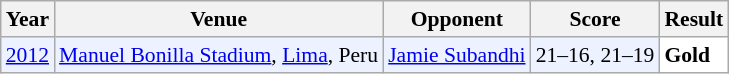<table class="sortable wikitable" style="font-size: 90%;">
<tr>
<th>Year</th>
<th>Venue</th>
<th>Opponent</th>
<th>Score</th>
<th>Result</th>
</tr>
<tr style="background:#ECF2FF">
<td align="center"><a href='#'>2012</a></td>
<td align="left"><a href='#'>Manuel Bonilla Stadium</a>, <a href='#'>Lima</a>, Peru</td>
<td align="left"> <a href='#'>Jamie Subandhi</a></td>
<td align="left">21–16, 21–19</td>
<td style="text-align:left; background:white"> <strong>Gold</strong></td>
</tr>
</table>
